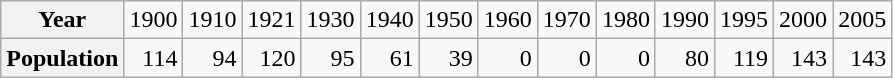<table class="wikitable" style="text-align:right;">
<tr>
<th>Year</th>
<td>1900</td>
<td>1910</td>
<td>1921</td>
<td>1930</td>
<td>1940</td>
<td>1950</td>
<td>1960</td>
<td>1970</td>
<td>1980</td>
<td>1990</td>
<td>1995</td>
<td>2000</td>
<td>2005</td>
</tr>
<tr>
<th>Population</th>
<td>114</td>
<td>94</td>
<td>120</td>
<td>95</td>
<td>61</td>
<td>39</td>
<td>0</td>
<td>0</td>
<td>0</td>
<td>80</td>
<td>119</td>
<td>143</td>
<td>143</td>
</tr>
</table>
